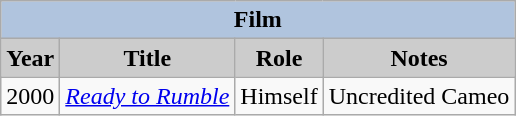<table class="wikitable sortable">
<tr style="text-align:center;">
<th colspan=4 style="background:#B0C4DE;">Film</th>
</tr>
<tr style="text-align:center;">
<th style="background:#ccc;">Year</th>
<th style="background:#ccc;">Title</th>
<th style="background:#ccc;">Role</th>
<th style="background:#ccc;">Notes</th>
</tr>
<tr>
<td>2000</td>
<td><em><a href='#'>Ready to Rumble</a></em></td>
<td>Himself</td>
<td>Uncredited Cameo</td>
</tr>
</table>
